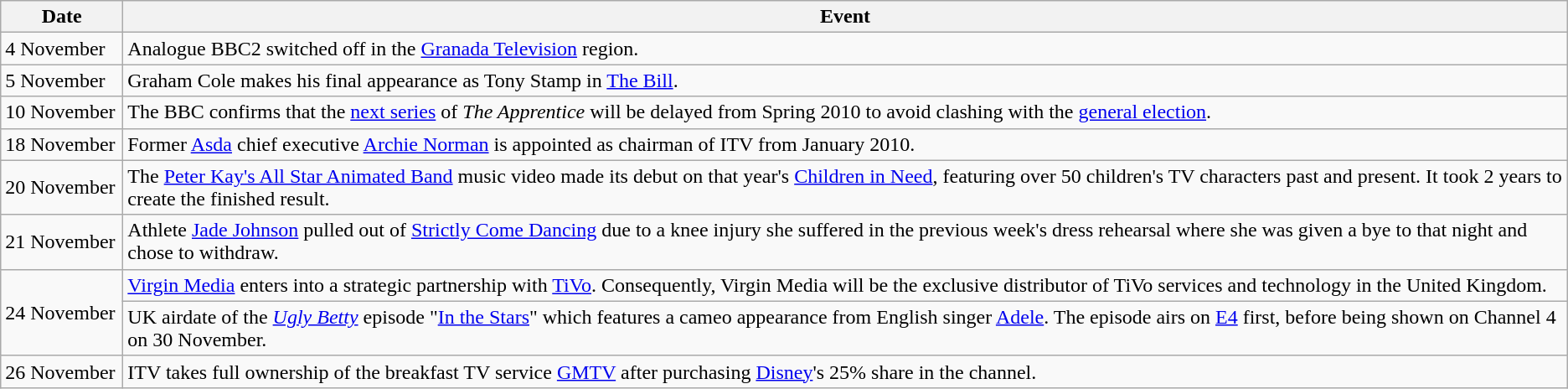<table class="wikitable">
<tr>
<th width=90>Date</th>
<th>Event</th>
</tr>
<tr>
<td>4 November</td>
<td>Analogue BBC2 switched off in the <a href='#'>Granada Television</a> region.</td>
</tr>
<tr>
<td>5 November</td>
<td>Graham Cole makes his final appearance as Tony Stamp in <a href='#'>The Bill</a>.</td>
</tr>
<tr>
<td>10 November</td>
<td>The BBC confirms that the <a href='#'>next series</a> of <em>The Apprentice</em> will be delayed from Spring 2010 to avoid clashing with the <a href='#'>general election</a>.</td>
</tr>
<tr>
<td>18 November</td>
<td>Former <a href='#'>Asda</a> chief executive <a href='#'>Archie Norman</a> is appointed as chairman of ITV from January 2010.</td>
</tr>
<tr>
<td>20 November</td>
<td>The <a href='#'>Peter Kay's All Star Animated Band</a> music video made its debut on that year's <a href='#'>Children in Need</a>, featuring over 50 children's TV characters past and present. It took 2 years to create the finished result.</td>
</tr>
<tr>
<td>21 November</td>
<td>Athlete <a href='#'>Jade Johnson</a> pulled out of <a href='#'>Strictly Come Dancing</a> due to a knee injury she suffered in the previous week's dress rehearsal where she was given a bye to that night and chose to withdraw.</td>
</tr>
<tr>
<td rowspan=2>24 November</td>
<td><a href='#'>Virgin Media</a> enters into a strategic partnership with <a href='#'>TiVo</a>. Consequently, Virgin Media will be the exclusive distributor of TiVo services and technology in the United Kingdom.</td>
</tr>
<tr>
<td>UK airdate of the <em><a href='#'>Ugly Betty</a></em> episode "<a href='#'>In the Stars</a>" which features a cameo appearance from English singer <a href='#'>Adele</a>. The episode airs on <a href='#'>E4</a> first, before being shown on Channel 4 on 30 November.</td>
</tr>
<tr>
<td>26 November</td>
<td>ITV takes full ownership of the breakfast TV service <a href='#'>GMTV</a> after purchasing <a href='#'>Disney</a>'s 25% share in the channel.</td>
</tr>
</table>
